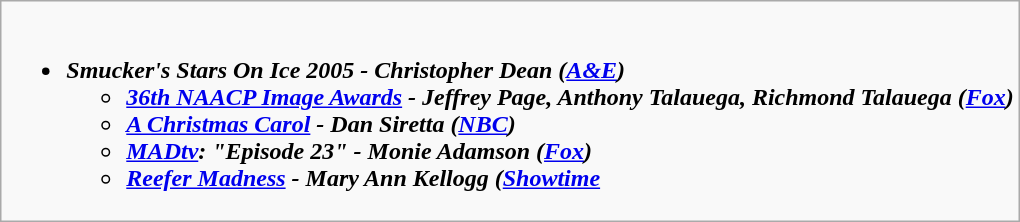<table class="wikitable">
<tr>
<td style="vertical-align:top;"><br><ul><li><strong><em>Smucker's Stars On Ice 2005<em> - Christopher Dean (<a href='#'>A&E</a>)<strong><ul><li></em><a href='#'>36th NAACP Image Awards</a><em> - Jeffrey Page, Anthony Talauega, Richmond Talauega (<a href='#'>Fox</a>)</li><li></em><a href='#'>A Christmas Carol</a><em> - Dan Siretta (<a href='#'>NBC</a>)</li><li></em><a href='#'>MADtv</a><em>: "Episode 23" - Monie Adamson (<a href='#'>Fox</a>)</li><li></em><a href='#'>Reefer Madness</a><em> - Mary Ann Kellogg (<a href='#'>Showtime</a></li></ul></li></ul></td>
</tr>
</table>
